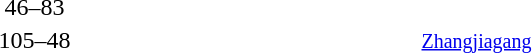<table style="text-align:center">
<tr>
<th width=200></th>
<th width=100></th>
<th width=200></th>
<th></th>
</tr>
<tr>
<td align=right></td>
<td>46–83</td>
<td align=left><strong></strong></td>
</tr>
<tr>
<td align=right><strong></strong></td>
<td>105–48</td>
<td align=left></td>
<td align=left><small><a href='#'>Zhangjiagang</a></small></td>
</tr>
</table>
